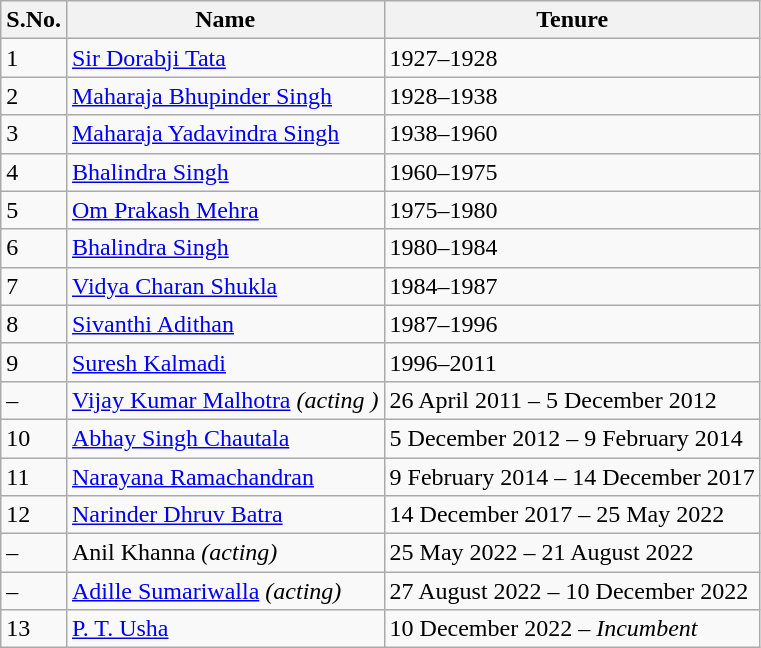<table class=wikitable>
<tr>
<th>S.No.</th>
<th>Name</th>
<th>Tenure</th>
</tr>
<tr>
<td>1</td>
<td><a href='#'>Sir Dorabji Tata</a></td>
<td>1927–1928</td>
</tr>
<tr>
<td>2</td>
<td><a href='#'>Maharaja Bhupinder Singh</a></td>
<td>1928–1938</td>
</tr>
<tr>
<td>3</td>
<td><a href='#'>Maharaja Yadavindra Singh</a></td>
<td>1938–1960</td>
</tr>
<tr>
<td>4</td>
<td><a href='#'>Bhalindra Singh</a></td>
<td>1960–1975</td>
</tr>
<tr>
<td>5</td>
<td><a href='#'>Om Prakash Mehra</a></td>
<td>1975–1980</td>
</tr>
<tr>
<td>6</td>
<td><a href='#'>Bhalindra Singh</a></td>
<td>1980–1984</td>
</tr>
<tr>
<td>7</td>
<td><a href='#'>Vidya Charan Shukla</a></td>
<td>1984–1987</td>
</tr>
<tr>
<td>8</td>
<td><a href='#'>Sivanthi Adithan</a></td>
<td>1987–1996</td>
</tr>
<tr>
<td>9</td>
<td><a href='#'>Suresh Kalmadi</a></td>
<td>1996–2011</td>
</tr>
<tr>
<td>–</td>
<td><a href='#'>Vijay Kumar Malhotra</a> <em>(acting )</em></td>
<td>26 April 2011 – 5 December 2012</td>
</tr>
<tr>
<td>10</td>
<td><a href='#'>Abhay Singh Chautala</a></td>
<td>5 December 2012 – 9 February 2014</td>
</tr>
<tr>
<td>11</td>
<td><a href='#'>Narayana Ramachandran</a></td>
<td>9 February 2014 – 14 December 2017</td>
</tr>
<tr>
<td>12</td>
<td><a href='#'>Narinder Dhruv Batra</a></td>
<td>14 December 2017 – 25 May 2022</td>
</tr>
<tr>
<td>–</td>
<td>Anil Khanna <em>(acting)</em></td>
<td>25 May  2022 – 21 August 2022</td>
</tr>
<tr>
<td>–</td>
<td><a href='#'>Adille Sumariwalla</a> <em>(acting)</em></td>
<td>27 August 2022 – 10 December 2022</td>
</tr>
<tr>
<td>13</td>
<td><a href='#'>P. T. Usha</a></td>
<td>10 December 2022 – <em>Incumbent</em></td>
</tr>
</table>
